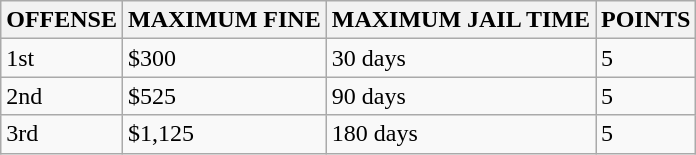<table class="wikitable">
<tr>
<th>OFFENSE</th>
<th>MAXIMUM FINE</th>
<th>MAXIMUM JAIL TIME</th>
<th>POINTS</th>
</tr>
<tr>
<td>1st</td>
<td>$300</td>
<td>30 days</td>
<td>5</td>
</tr>
<tr>
<td>2nd</td>
<td>$525</td>
<td>90 days</td>
<td>5</td>
</tr>
<tr>
<td>3rd</td>
<td>$1,125</td>
<td>180 days</td>
<td>5</td>
</tr>
</table>
